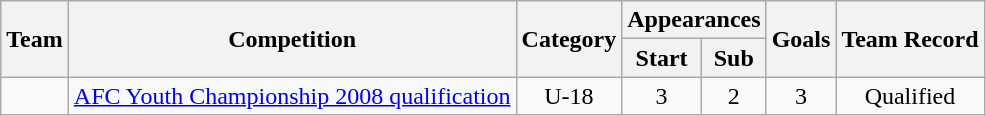<table class="wikitable" style="text-align: center;">
<tr>
<th rowspan="2">Team</th>
<th rowspan="2">Competition</th>
<th rowspan="2">Category</th>
<th colspan="2">Appearances</th>
<th rowspan="2">Goals</th>
<th rowspan="2">Team Record</th>
</tr>
<tr>
<th>Start</th>
<th>Sub</th>
</tr>
<tr>
<td align="left"></td>
<td><a href='#'>AFC Youth Championship 2008 qualification</a></td>
<td>U-18</td>
<td>3</td>
<td>2</td>
<td>3</td>
<td>Qualified</td>
</tr>
</table>
